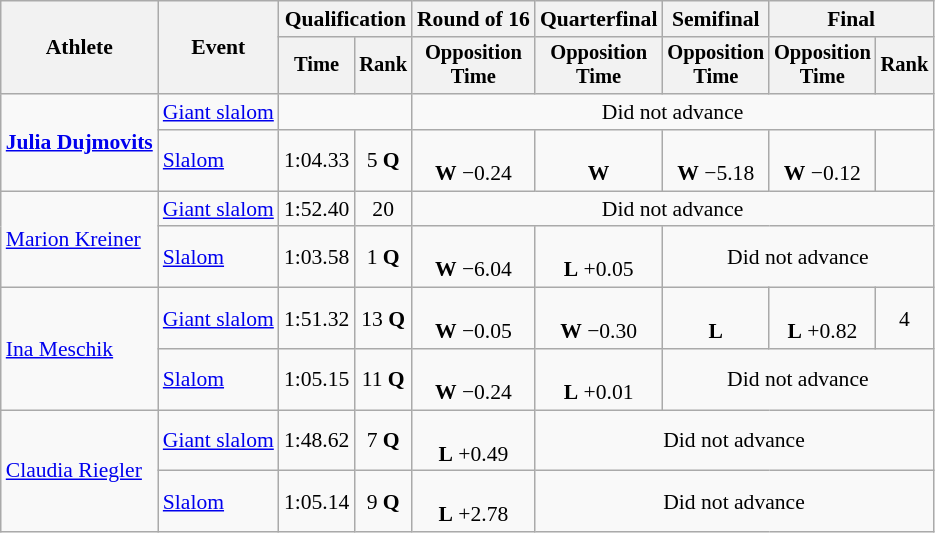<table class="wikitable" style="font-size:90%">
<tr>
<th rowspan="2">Athlete</th>
<th rowspan="2">Event</th>
<th colspan="2">Qualification</th>
<th>Round of 16</th>
<th>Quarterfinal</th>
<th>Semifinal</th>
<th colspan=2>Final</th>
</tr>
<tr style="font-size:95%">
<th>Time</th>
<th>Rank</th>
<th>Opposition<br>Time</th>
<th>Opposition<br>Time</th>
<th>Opposition<br>Time</th>
<th>Opposition<br>Time</th>
<th>Rank</th>
</tr>
<tr align=center>
<td align=left rowspan=2><strong><a href='#'>Julia Dujmovits</a></strong></td>
<td align=left><a href='#'>Giant slalom</a></td>
<td colspan=2></td>
<td colspan=5>Did not advance</td>
</tr>
<tr align=center>
<td align=left><a href='#'>Slalom</a></td>
<td>1:04.33</td>
<td>5 <strong>Q</strong></td>
<td><br><strong>W</strong> −0.24</td>
<td><br><strong>W</strong> </td>
<td><br><strong>W</strong> −5.18</td>
<td><br><strong>W</strong> −0.12</td>
<td></td>
</tr>
<tr align=center>
<td align=left rowspan=2><a href='#'>Marion Kreiner</a></td>
<td align=left><a href='#'>Giant slalom</a></td>
<td>1:52.40</td>
<td>20</td>
<td colspan=5>Did not advance</td>
</tr>
<tr align=center>
<td align=left><a href='#'>Slalom</a></td>
<td>1:03.58</td>
<td>1 <strong>Q</strong></td>
<td><br><strong>W</strong> −6.04</td>
<td><br><strong>L</strong> +0.05</td>
<td colspan=3>Did not advance</td>
</tr>
<tr align=center>
<td align=left rowspan=2><a href='#'>Ina Meschik</a></td>
<td align=left><a href='#'>Giant slalom</a></td>
<td>1:51.32</td>
<td>13 <strong>Q</strong></td>
<td><br><strong>W</strong> −0.05</td>
<td><br><strong>W</strong> −0.30</td>
<td><br><strong>L</strong> </td>
<td><br><strong>L</strong> +0.82</td>
<td>4</td>
</tr>
<tr align=center>
<td align=left><a href='#'>Slalom</a></td>
<td>1:05.15</td>
<td>11 <strong>Q</strong></td>
<td><br><strong>W</strong> −0.24</td>
<td><br><strong>L</strong> +0.01</td>
<td colspan=3>Did not advance</td>
</tr>
<tr align=center>
<td align=left rowspan=2><a href='#'>Claudia Riegler</a></td>
<td align=left><a href='#'>Giant slalom</a></td>
<td>1:48.62</td>
<td>7 <strong>Q</strong></td>
<td><br><strong>L</strong> +0.49</td>
<td colspan=4>Did not advance</td>
</tr>
<tr align=center>
<td align=left><a href='#'>Slalom</a></td>
<td>1:05.14</td>
<td>9 <strong>Q</strong></td>
<td><br><strong>L</strong> +2.78</td>
<td colspan=4>Did not advance</td>
</tr>
</table>
